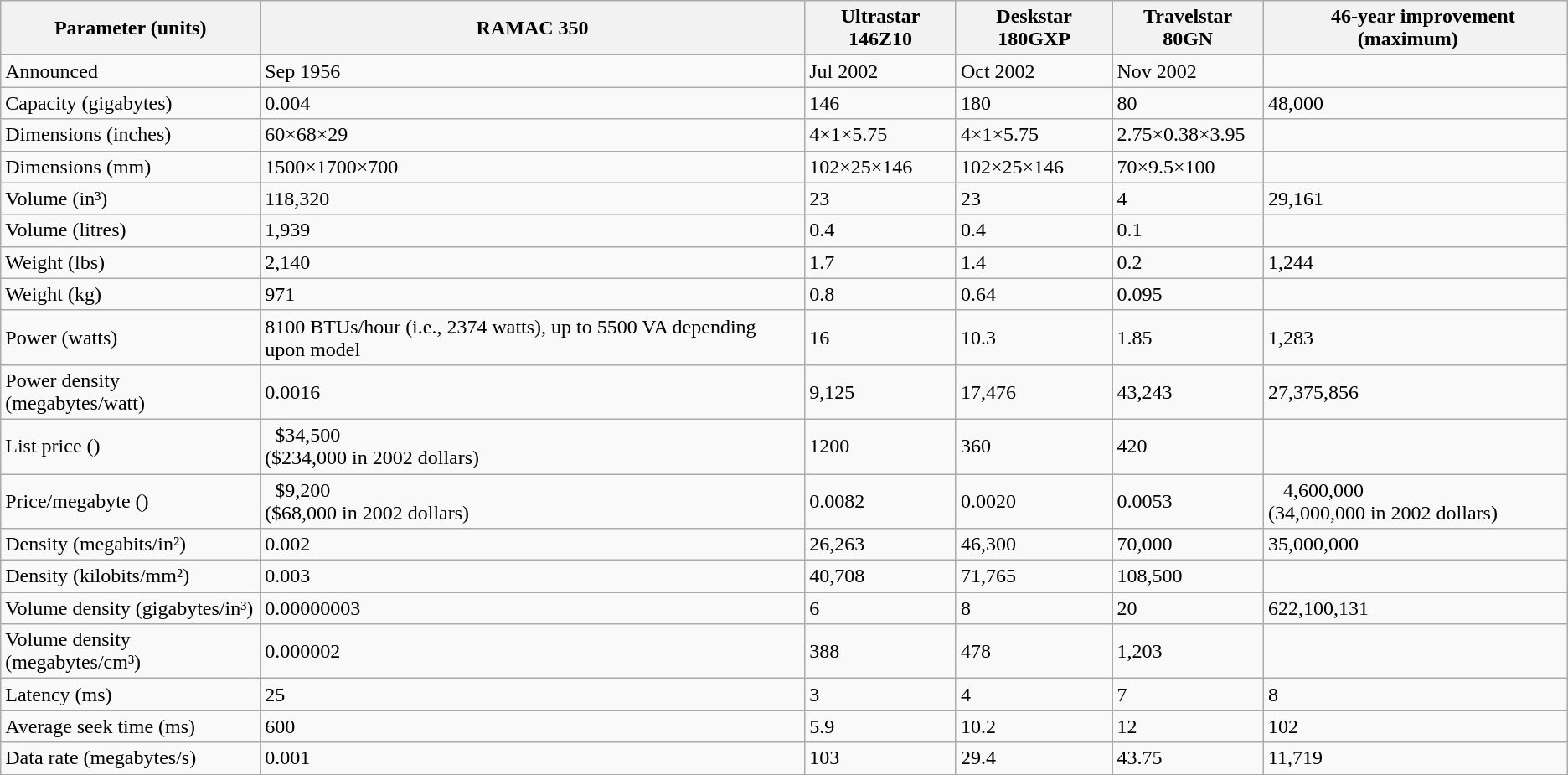<table class="wikitable">
<tr>
<th>Parameter (units)</th>
<th>RAMAC 350</th>
<th>Ultrastar 146Z10</th>
<th>Deskstar 180GXP</th>
<th>Travelstar 80GN</th>
<th>   46-year improvement (maximum)   </th>
</tr>
<tr>
<td>Announced</td>
<td>Sep 1956</td>
<td>Jul 2002</td>
<td>Oct 2002</td>
<td>Nov 2002</td>
<td></td>
</tr>
<tr>
<td>Capacity (gigabytes)</td>
<td>0.004</td>
<td>146</td>
<td>180</td>
<td>80</td>
<td>48,000</td>
</tr>
<tr>
<td>Dimensions (inches)</td>
<td>60×68×29</td>
<td>4×1×5.75</td>
<td>4×1×5.75</td>
<td>2.75×0.38×3.95</td>
<td></td>
</tr>
<tr>
<td>Dimensions (mm)</td>
<td>1500×1700×700</td>
<td>102×25×146</td>
<td>102×25×146</td>
<td>70×9.5×100</td>
<td></td>
</tr>
<tr>
<td>Volume (in³)</td>
<td>118,320</td>
<td>23</td>
<td>23</td>
<td>4</td>
<td>29,161</td>
</tr>
<tr>
<td>Volume (litres)</td>
<td>1,939</td>
<td>0.4</td>
<td>0.4</td>
<td>0.1</td>
<td></td>
</tr>
<tr>
<td>Weight (lbs)</td>
<td>2,140</td>
<td>1.7</td>
<td>1.4</td>
<td>0.2</td>
<td>1,244</td>
</tr>
<tr>
<td>Weight (kg)</td>
<td>971</td>
<td>0.8</td>
<td>0.64</td>
<td>0.095</td>
<td></td>
</tr>
<tr>
<td>Power (watts)</td>
<td>8100 BTUs/hour (i.e., 2374 watts), up to 5500 VA depending upon model</td>
<td>16</td>
<td>10.3</td>
<td>1.85</td>
<td>1,283</td>
</tr>
<tr>
<td>Power density (megabytes/watt)</td>
<td>0.0016</td>
<td>9,125</td>
<td>17,476</td>
<td>43,243</td>
<td>27,375,856</td>
</tr>
<tr>
<td>List price ()</td>
<td>  $34,500<br>($234,000 in 2002 dollars)</td>
<td>1200</td>
<td>360</td>
<td>420</td>
<td></td>
</tr>
<tr>
<td>Price/megabyte ()</td>
<td>  $9,200<br>($68,000 in 2002 dollars)</td>
<td>0.0082</td>
<td>0.0020</td>
<td>0.0053</td>
<td>   4,600,000<br>(34,000,000 in 2002 dollars)</td>
</tr>
<tr>
<td>Density (megabits/in²)</td>
<td>0.002</td>
<td>26,263</td>
<td>46,300</td>
<td>70,000</td>
<td>35,000,000</td>
</tr>
<tr>
<td>Density (kilobits/mm²)</td>
<td>0.003</td>
<td>40,708</td>
<td>71,765</td>
<td>108,500</td>
<td></td>
</tr>
<tr>
<td>Volume density (gigabytes/in³)</td>
<td>0.00000003</td>
<td>6</td>
<td>8</td>
<td>20</td>
<td>622,100,131</td>
</tr>
<tr>
<td>Volume density (megabytes/cm³)</td>
<td>0.000002</td>
<td>388</td>
<td>478</td>
<td>1,203</td>
<td></td>
</tr>
<tr>
<td>Latency (ms)</td>
<td>25</td>
<td>3</td>
<td>4</td>
<td>7</td>
<td>8</td>
</tr>
<tr>
<td>Average seek time (ms)</td>
<td>600</td>
<td>5.9</td>
<td>10.2</td>
<td>12</td>
<td>102</td>
</tr>
<tr>
<td>Data rate (megabytes/s)</td>
<td>0.001</td>
<td>103</td>
<td>29.4</td>
<td>43.75</td>
<td>11,719</td>
</tr>
</table>
